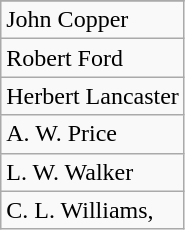<table class="wikitable">
<tr>
</tr>
<tr>
<td>John Copper</td>
</tr>
<tr>
<td>Robert Ford</td>
</tr>
<tr>
<td>Herbert Lancaster</td>
</tr>
<tr>
<td>A. W. Price</td>
</tr>
<tr>
<td>L. W. Walker</td>
</tr>
<tr>
<td>C. L. Williams,</td>
</tr>
</table>
